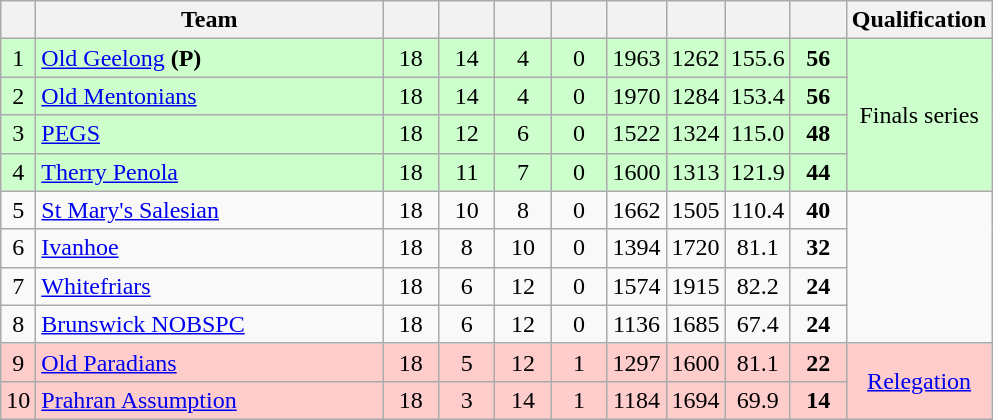<table class="wikitable" style="text-align:center; margin-bottom:0">
<tr>
<th style="width:10px"></th>
<th style="width:35%;">Team</th>
<th style="width:30px;"></th>
<th style="width:30px;"></th>
<th style="width:30px;"></th>
<th style="width:30px;"></th>
<th style="width:30px;"></th>
<th style="width:30px;"></th>
<th style="width:30px;"></th>
<th style="width:30px;"></th>
<th>Qualification</th>
</tr>
<tr style="background:#ccffcc;">
<td>1</td>
<td style="text-align:left;"><a href='#'>Old Geelong</a> <strong>(P)</strong></td>
<td>18</td>
<td>14</td>
<td>4</td>
<td>0</td>
<td>1963</td>
<td>1262</td>
<td>155.6</td>
<td><strong>56</strong></td>
<td rowspan=4>Finals series</td>
</tr>
<tr style="background:#ccffcc;">
<td>2</td>
<td style="text-align:left;"><a href='#'>Old Mentonians</a></td>
<td>18</td>
<td>14</td>
<td>4</td>
<td>0</td>
<td>1970</td>
<td>1284</td>
<td>153.4</td>
<td><strong>56</strong></td>
</tr>
<tr style="background:#ccffcc;">
<td>3</td>
<td style="text-align:left;"><a href='#'>PEGS</a></td>
<td>18</td>
<td>12</td>
<td>6</td>
<td>0</td>
<td>1522</td>
<td>1324</td>
<td>115.0</td>
<td><strong>48</strong></td>
</tr>
<tr style="background:#ccffcc;">
<td>4</td>
<td style="text-align:left;"><a href='#'>Therry Penola</a></td>
<td>18</td>
<td>11</td>
<td>7</td>
<td>0</td>
<td>1600</td>
<td>1313</td>
<td>121.9</td>
<td><strong>44</strong></td>
</tr>
<tr>
<td>5</td>
<td style="text-align:left;"><a href='#'>St Mary's Salesian</a></td>
<td>18</td>
<td>10</td>
<td>8</td>
<td>0</td>
<td>1662</td>
<td>1505</td>
<td>110.4</td>
<td><strong>40</strong></td>
</tr>
<tr>
<td>6</td>
<td style="text-align:left;"><a href='#'>Ivanhoe</a></td>
<td>18</td>
<td>8</td>
<td>10</td>
<td>0</td>
<td>1394</td>
<td>1720</td>
<td>81.1</td>
<td><strong>32</strong></td>
</tr>
<tr>
<td>7</td>
<td style="text-align:left;"><a href='#'>Whitefriars</a></td>
<td>18</td>
<td>6</td>
<td>12</td>
<td>0</td>
<td>1574</td>
<td>1915</td>
<td>82.2</td>
<td><strong>24</strong></td>
</tr>
<tr>
<td>8</td>
<td style="text-align:left;"><a href='#'>Brunswick NOBSPC</a></td>
<td>18</td>
<td>6</td>
<td>12</td>
<td>0</td>
<td>1136</td>
<td>1685</td>
<td>67.4</td>
<td><strong>24</strong></td>
</tr>
<tr style="background:#FFCCCC;">
<td>9</td>
<td style="text-align:left;"><a href='#'>Old Paradians</a></td>
<td>18</td>
<td>5</td>
<td>12</td>
<td>1</td>
<td>1297</td>
<td>1600</td>
<td>81.1</td>
<td><strong>22</strong></td>
<td rowspan=2><a href='#'>Relegation</a></td>
</tr>
<tr style="background:#FFCCCC;">
<td>10</td>
<td style="text-align:left;"><a href='#'>Prahran Assumption</a></td>
<td>18</td>
<td>3</td>
<td>14</td>
<td>1</td>
<td>1184</td>
<td>1694</td>
<td>69.9</td>
<td><strong>14</strong></td>
</tr>
</table>
